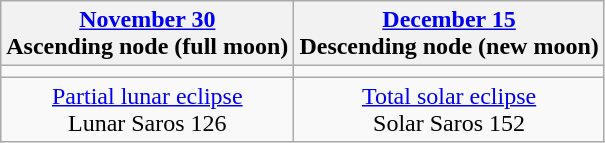<table class="wikitable">
<tr>
<th><a href='#'>November 30</a><br>Ascending node (full moon)<br></th>
<th><a href='#'>December 15</a><br>Descending node (new moon)<br></th>
</tr>
<tr>
<td></td>
<td></td>
</tr>
<tr align=center>
<td><a href='#'>Partial lunar eclipse</a><br>Lunar Saros 126</td>
<td><a href='#'>Total solar eclipse</a><br>Solar Saros 152</td>
</tr>
</table>
